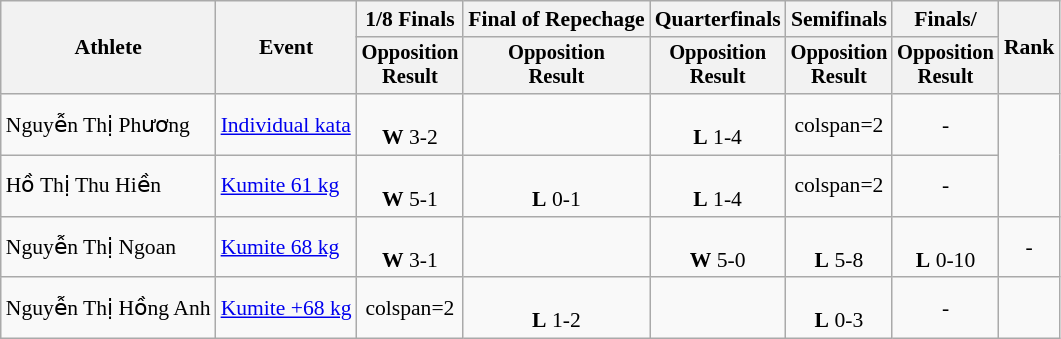<table class=wikitable style="font-size:90%;text-align:center">
<tr>
<th rowspan="2">Athlete</th>
<th rowspan="2">Event</th>
<th>1/8 Finals</th>
<th>Final of Repechage</th>
<th>Quarterfinals</th>
<th>Semifinals</th>
<th>Finals/</th>
<th rowspan="2">Rank</th>
</tr>
<tr style="font-size:95%">
<th>Opposition<br>Result</th>
<th>Opposition<br>Result</th>
<th>Opposition<br>Result</th>
<th>Opposition<br>Result</th>
<th>Opposition<br>Result</th>
</tr>
<tr>
<td align=left>Nguyễn Thị Phương</td>
<td align=left><a href='#'>Individual kata</a></td>
<td><br><strong>W</strong> 3-2</td>
<td></td>
<td><br><strong>L</strong> 1-4</td>
<td>colspan=2</td>
<td>-</td>
</tr>
<tr>
<td align=left>Hồ Thị Thu Hiền</td>
<td align=left><a href='#'>Kumite 61 kg</a></td>
<td><br><strong>W</strong> 5-1</td>
<td><br><strong>L</strong> 0-1</td>
<td><br><strong>L</strong> 1-4</td>
<td>colspan=2</td>
<td>-</td>
</tr>
<tr>
<td align=left>Nguyễn Thị Ngoan</td>
<td align=left><a href='#'>Kumite 68 kg</a></td>
<td><br><strong>W</strong> 3-1</td>
<td></td>
<td><br><strong>W</strong> 5-0</td>
<td><br><strong>L</strong> 5-8</td>
<td><br><strong>L</strong> 0-10</td>
<td>-</td>
</tr>
<tr>
<td align=left>Nguyễn Thị Hồng Anh</td>
<td align=left><a href='#'>Kumite +68 kg</a></td>
<td>colspan=2</td>
<td><br><strong>L</strong> 1-2</td>
<td></td>
<td><br><strong>L</strong> 0-3</td>
<td>-</td>
</tr>
</table>
